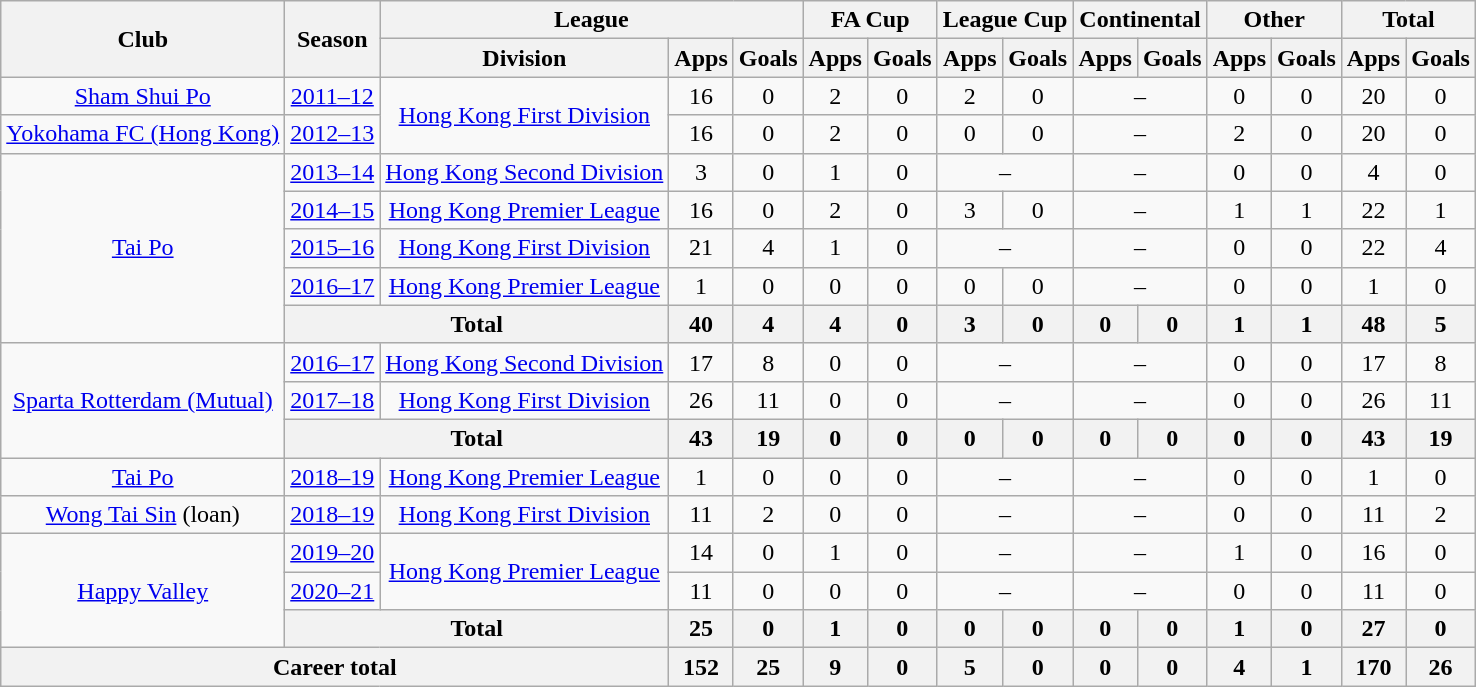<table class="wikitable" style="text-align: center">
<tr>
<th rowspan="2">Club</th>
<th rowspan="2">Season</th>
<th colspan="3">League</th>
<th colspan="2">FA Cup</th>
<th colspan="2">League Cup</th>
<th colspan="2">Continental</th>
<th colspan="2">Other</th>
<th colspan="2">Total</th>
</tr>
<tr>
<th>Division</th>
<th>Apps</th>
<th>Goals</th>
<th>Apps</th>
<th>Goals</th>
<th>Apps</th>
<th>Goals</th>
<th>Apps</th>
<th>Goals</th>
<th>Apps</th>
<th>Goals</th>
<th>Apps</th>
<th>Goals</th>
</tr>
<tr>
<td><a href='#'>Sham Shui Po</a></td>
<td><a href='#'>2011–12</a></td>
<td rowspan="2"><a href='#'>Hong Kong First Division</a></td>
<td>16</td>
<td>0</td>
<td>2</td>
<td>0</td>
<td>2</td>
<td>0</td>
<td colspan="2">–</td>
<td>0</td>
<td>0</td>
<td>20</td>
<td>0</td>
</tr>
<tr>
<td><a href='#'>Yokohama FC (Hong Kong)</a></td>
<td><a href='#'>2012–13</a></td>
<td>16</td>
<td>0</td>
<td>2</td>
<td>0</td>
<td>0</td>
<td>0</td>
<td colspan="2">–</td>
<td>2</td>
<td>0</td>
<td>20</td>
<td>0</td>
</tr>
<tr>
<td rowspan="5"><a href='#'>Tai Po</a></td>
<td><a href='#'>2013–14</a></td>
<td><a href='#'>Hong Kong Second Division</a></td>
<td>3</td>
<td>0</td>
<td>1</td>
<td>0</td>
<td colspan="2">–</td>
<td colspan="2">–</td>
<td>0</td>
<td>0</td>
<td>4</td>
<td>0</td>
</tr>
<tr>
<td><a href='#'>2014–15</a></td>
<td><a href='#'>Hong Kong Premier League</a></td>
<td>16</td>
<td>0</td>
<td>2</td>
<td>0</td>
<td>3</td>
<td>0</td>
<td colspan="2">–</td>
<td>1</td>
<td>1</td>
<td>22</td>
<td>1</td>
</tr>
<tr>
<td><a href='#'>2015–16</a></td>
<td><a href='#'>Hong Kong First Division</a></td>
<td>21</td>
<td>4</td>
<td>1</td>
<td>0</td>
<td colspan="2">–</td>
<td colspan="2">–</td>
<td>0</td>
<td>0</td>
<td>22</td>
<td>4</td>
</tr>
<tr>
<td><a href='#'>2016–17</a></td>
<td><a href='#'>Hong Kong Premier League</a></td>
<td>1</td>
<td>0</td>
<td>0</td>
<td>0</td>
<td>0</td>
<td>0</td>
<td colspan="2">–</td>
<td>0</td>
<td>0</td>
<td>1</td>
<td>0</td>
</tr>
<tr>
<th colspan="2"><strong>Total</strong></th>
<th>40</th>
<th>4</th>
<th>4</th>
<th>0</th>
<th>3</th>
<th>0</th>
<th>0</th>
<th>0</th>
<th>1</th>
<th>1</th>
<th>48</th>
<th>5</th>
</tr>
<tr>
<td rowspan="3"><a href='#'>Sparta Rotterdam (Mutual)</a></td>
<td><a href='#'>2016–17</a></td>
<td><a href='#'>Hong Kong Second Division</a></td>
<td>17</td>
<td>8</td>
<td>0</td>
<td>0</td>
<td colspan="2">–</td>
<td colspan="2">–</td>
<td>0</td>
<td>0</td>
<td>17</td>
<td>8</td>
</tr>
<tr>
<td><a href='#'>2017–18</a></td>
<td><a href='#'>Hong Kong First Division</a></td>
<td>26</td>
<td>11</td>
<td>0</td>
<td>0</td>
<td colspan="2">–</td>
<td colspan="2">–</td>
<td>0</td>
<td>0</td>
<td>26</td>
<td>11</td>
</tr>
<tr>
<th colspan="2"><strong>Total</strong></th>
<th>43</th>
<th>19</th>
<th>0</th>
<th>0</th>
<th>0</th>
<th>0</th>
<th>0</th>
<th>0</th>
<th>0</th>
<th>0</th>
<th>43</th>
<th>19</th>
</tr>
<tr>
<td rowspan="1"><a href='#'>Tai Po</a></td>
<td rowspan="1"><a href='#'>2018–19</a></td>
<td><a href='#'>Hong Kong Premier League</a></td>
<td>1</td>
<td>0</td>
<td>0</td>
<td>0</td>
<td colspan="2">–</td>
<td colspan="2">–</td>
<td>0</td>
<td>0</td>
<td>1</td>
<td>0</td>
</tr>
<tr>
<td rowspan="1"><a href='#'>Wong Tai Sin</a> (loan)</td>
<td rowspan="1"><a href='#'>2018–19</a></td>
<td><a href='#'>Hong Kong First Division</a></td>
<td>11</td>
<td>2</td>
<td>0</td>
<td>0</td>
<td colspan="2">–</td>
<td colspan="2">–</td>
<td>0</td>
<td>0</td>
<td>11</td>
<td>2</td>
</tr>
<tr>
<td rowspan="3"><a href='#'>Happy Valley</a></td>
<td rowspan="1"><a href='#'>2019–20</a></td>
<td rowspan="2"><a href='#'>Hong Kong Premier League</a></td>
<td>14</td>
<td>0</td>
<td>1</td>
<td>0</td>
<td colspan="2">–</td>
<td colspan="2">–</td>
<td>1</td>
<td>0</td>
<td>16</td>
<td>0</td>
</tr>
<tr>
<td rowspan="1"><a href='#'>2020–21</a></td>
<td>11</td>
<td>0</td>
<td>0</td>
<td>0</td>
<td colspan="2">–</td>
<td colspan="2">–</td>
<td>0</td>
<td>0</td>
<td>11</td>
<td>0</td>
</tr>
<tr>
<th colspan="2"><strong>Total</strong></th>
<th>25</th>
<th>0</th>
<th>1</th>
<th>0</th>
<th>0</th>
<th>0</th>
<th>0</th>
<th>0</th>
<th>1</th>
<th>0</th>
<th>27</th>
<th>0</th>
</tr>
<tr>
<th colspan="3"><strong>Career total</strong></th>
<th>152</th>
<th>25</th>
<th>9</th>
<th>0</th>
<th>5</th>
<th>0</th>
<th>0</th>
<th>0</th>
<th>4</th>
<th>1</th>
<th>170</th>
<th>26</th>
</tr>
</table>
